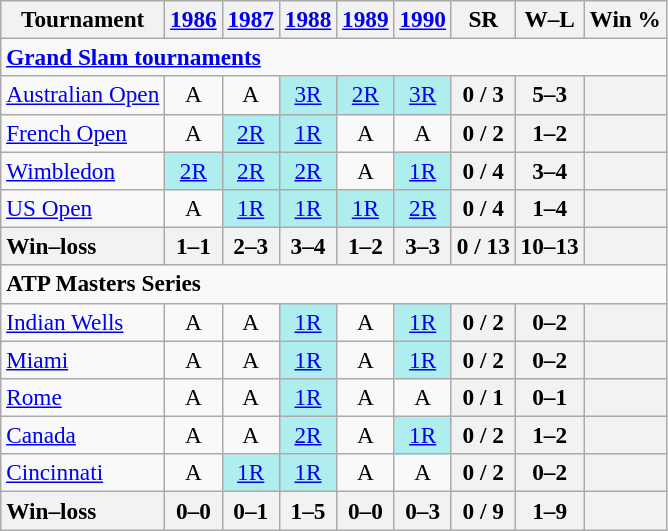<table class=wikitable style=text-align:center;font-size:97%>
<tr>
<th>Tournament</th>
<th><a href='#'>1986</a></th>
<th><a href='#'>1987</a></th>
<th><a href='#'>1988</a></th>
<th><a href='#'>1989</a></th>
<th><a href='#'>1990</a></th>
<th>SR</th>
<th>W–L</th>
<th>Win %</th>
</tr>
<tr>
<td colspan=23 align=left><strong><a href='#'>Grand Slam tournaments</a></strong></td>
</tr>
<tr>
<td align=left><a href='#'>Australian Open</a></td>
<td>A</td>
<td>A</td>
<td bgcolor=afeeee><a href='#'>3R</a></td>
<td bgcolor=afeeee><a href='#'>2R</a></td>
<td bgcolor=afeeee><a href='#'>3R</a></td>
<th>0 / 3</th>
<th>5–3</th>
<th></th>
</tr>
<tr>
<td align=left><a href='#'>French Open</a></td>
<td>A</td>
<td bgcolor=afeeee><a href='#'>2R</a></td>
<td bgcolor=afeeee><a href='#'>1R</a></td>
<td>A</td>
<td>A</td>
<th>0 / 2</th>
<th>1–2</th>
<th></th>
</tr>
<tr>
<td align=left><a href='#'>Wimbledon</a></td>
<td bgcolor=afeeee><a href='#'>2R</a></td>
<td bgcolor=afeeee><a href='#'>2R</a></td>
<td bgcolor=afeeee><a href='#'>2R</a></td>
<td>A</td>
<td bgcolor=afeeee><a href='#'>1R</a></td>
<th>0 / 4</th>
<th>3–4</th>
<th></th>
</tr>
<tr>
<td align=left><a href='#'>US Open</a></td>
<td>A</td>
<td bgcolor=afeeee><a href='#'>1R</a></td>
<td bgcolor=afeeee><a href='#'>1R</a></td>
<td bgcolor=afeeee><a href='#'>1R</a></td>
<td bgcolor=afeeee><a href='#'>2R</a></td>
<th>0 / 4</th>
<th>1–4</th>
<th></th>
</tr>
<tr>
<th style=text-align:left>Win–loss</th>
<th>1–1</th>
<th>2–3</th>
<th>3–4</th>
<th>1–2</th>
<th>3–3</th>
<th>0 / 13</th>
<th>10–13</th>
<th></th>
</tr>
<tr>
<td colspan=23 align=left><strong>ATP Masters Series</strong></td>
</tr>
<tr>
<td align=left><a href='#'>Indian Wells</a></td>
<td>A</td>
<td>A</td>
<td bgcolor=afeeee><a href='#'>1R</a></td>
<td>A</td>
<td bgcolor=afeeee><a href='#'>1R</a></td>
<th>0 / 2</th>
<th>0–2</th>
<th></th>
</tr>
<tr>
<td align=left><a href='#'>Miami</a></td>
<td>A</td>
<td>A</td>
<td bgcolor=afeeee><a href='#'>1R</a></td>
<td>A</td>
<td bgcolor=afeeee><a href='#'>1R</a></td>
<th>0 / 2</th>
<th>0–2</th>
<th></th>
</tr>
<tr>
<td align=left><a href='#'>Rome</a></td>
<td>A</td>
<td>A</td>
<td bgcolor=afeeee><a href='#'>1R</a></td>
<td>A</td>
<td>A</td>
<th>0 / 1</th>
<th>0–1</th>
<th></th>
</tr>
<tr>
<td align=left><a href='#'>Canada</a></td>
<td>A</td>
<td>A</td>
<td bgcolor=afeeee><a href='#'>2R</a></td>
<td>A</td>
<td bgcolor=afeeee><a href='#'>1R</a></td>
<th>0 / 2</th>
<th>1–2</th>
<th></th>
</tr>
<tr>
<td align=left><a href='#'>Cincinnati</a></td>
<td>A</td>
<td bgcolor=afeeee><a href='#'>1R</a></td>
<td bgcolor=afeeee><a href='#'>1R</a></td>
<td>A</td>
<td>A</td>
<th>0 / 2</th>
<th>0–2</th>
<th></th>
</tr>
<tr>
<th style=text-align:left>Win–loss</th>
<th>0–0</th>
<th>0–1</th>
<th>1–5</th>
<th>0–0</th>
<th>0–3</th>
<th>0 / 9</th>
<th>1–9</th>
<th></th>
</tr>
</table>
